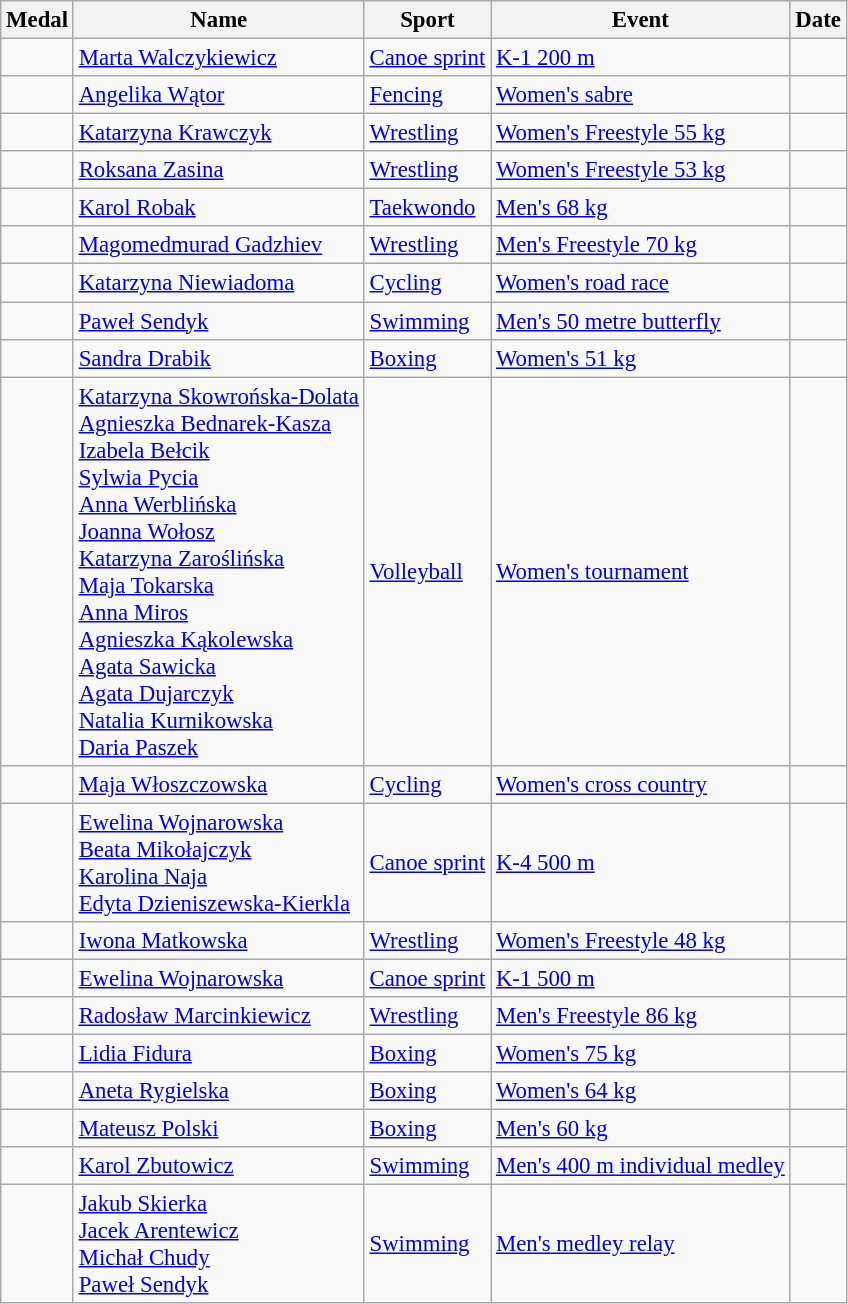<table class="wikitable sortable" style="font-size: 95%;">
<tr>
<th>Medal</th>
<th>Name</th>
<th>Sport</th>
<th>Event</th>
<th>Date</th>
</tr>
<tr>
<td></td>
<td><a href='#'>Marta Walczykiewicz</a></td>
<td><a href='#'>Canoe sprint</a></td>
<td><a href='#'>K-1 200 m</a></td>
<td></td>
</tr>
<tr>
<td></td>
<td><a href='#'>Angelika Wątor</a></td>
<td><a href='#'>Fencing</a></td>
<td><a href='#'>Women's sabre</a></td>
<td></td>
</tr>
<tr>
<td></td>
<td><a href='#'>Katarzyna Krawczyk</a></td>
<td><a href='#'>Wrestling</a></td>
<td><a href='#'>Women's Freestyle 55 kg</a></td>
<td></td>
</tr>
<tr>
<td></td>
<td><a href='#'>Roksana Zasina</a></td>
<td><a href='#'>Wrestling</a></td>
<td><a href='#'>Women's Freestyle 53 kg</a></td>
<td></td>
</tr>
<tr>
<td></td>
<td><a href='#'>Karol Robak</a></td>
<td><a href='#'>Taekwondo</a></td>
<td><a href='#'>Men's 68 kg</a></td>
<td></td>
</tr>
<tr>
<td></td>
<td><a href='#'>Magomedmurad Gadzhiev</a></td>
<td><a href='#'>Wrestling</a></td>
<td><a href='#'>Men's Freestyle 70 kg</a></td>
<td></td>
</tr>
<tr>
<td></td>
<td><a href='#'>Katarzyna Niewiadoma</a></td>
<td><a href='#'>Cycling</a></td>
<td><a href='#'>Women's road race</a></td>
<td></td>
</tr>
<tr>
<td></td>
<td><a href='#'>Paweł Sendyk</a></td>
<td><a href='#'>Swimming</a></td>
<td><a href='#'>Men's 50 metre butterfly</a></td>
<td></td>
</tr>
<tr>
<td></td>
<td><a href='#'>Sandra Drabik</a></td>
<td><a href='#'>Boxing</a></td>
<td><a href='#'>Women's 51 kg</a></td>
<td></td>
</tr>
<tr>
<td></td>
<td><a href='#'>Katarzyna Skowrońska-Dolata</a><br> <a href='#'>Agnieszka Bednarek-Kasza</a><br> <a href='#'>Izabela Bełcik</a><br> <a href='#'>Sylwia Pycia</a><br> <a href='#'>Anna Werblińska</a><br> <a href='#'>Joanna Wołosz</a><br><a href='#'>Katarzyna Zaroślińska</a><br> <a href='#'>Maja Tokarska</a><br> <a href='#'>Anna Miros</a><br> <a href='#'>Agnieszka Kąkolewska</a><br> <a href='#'>Agata Sawicka</a><br> <a href='#'>Agata Dujarczyk</a><br> <a href='#'>Natalia Kurnikowska</a><br> <a href='#'>Daria Paszek</a></td>
<td><a href='#'>Volleyball</a></td>
<td><a href='#'>Women's tournament</a></td>
<td></td>
</tr>
<tr>
<td></td>
<td><a href='#'>Maja Włoszczowska</a></td>
<td><a href='#'>Cycling</a></td>
<td><a href='#'>Women's cross country</a></td>
<td></td>
</tr>
<tr>
<td></td>
<td><a href='#'>Ewelina Wojnarowska</a><br><a href='#'>Beata Mikołajczyk</a><br><a href='#'>Karolina Naja</a><br> <a href='#'>Edyta Dzieniszewska-Kierkla</a></td>
<td><a href='#'>Canoe sprint</a></td>
<td><a href='#'>K-4 500 m</a></td>
<td></td>
</tr>
<tr>
<td></td>
<td><a href='#'>Iwona Matkowska</a></td>
<td><a href='#'>Wrestling</a></td>
<td><a href='#'>Women's Freestyle 48 kg</a></td>
<td></td>
</tr>
<tr>
<td></td>
<td><a href='#'>Ewelina Wojnarowska</a></td>
<td><a href='#'>Canoe sprint</a></td>
<td><a href='#'>K-1 500 m</a></td>
<td></td>
</tr>
<tr>
<td></td>
<td><a href='#'>Radosław Marcinkiewicz</a></td>
<td><a href='#'>Wrestling</a></td>
<td><a href='#'>Men's Freestyle 86 kg</a></td>
<td></td>
</tr>
<tr>
<td></td>
<td><a href='#'>Lidia Fidura</a></td>
<td><a href='#'>Boxing</a></td>
<td><a href='#'>Women's 75 kg</a></td>
<td></td>
</tr>
<tr>
<td></td>
<td><a href='#'>Aneta Rygielska</a></td>
<td><a href='#'>Boxing</a></td>
<td><a href='#'>Women's 64 kg</a></td>
<td></td>
</tr>
<tr>
<td></td>
<td><a href='#'>Mateusz Polski</a></td>
<td><a href='#'>Boxing</a></td>
<td><a href='#'>Men's 60 kg</a></td>
<td></td>
</tr>
<tr>
<td></td>
<td><a href='#'>Karol Zbutowicz</a></td>
<td><a href='#'>Swimming</a></td>
<td><a href='#'>Men's 400 m individual medley</a></td>
<td></td>
</tr>
<tr>
<td></td>
<td><a href='#'>Jakub Skierka</a><br><a href='#'>Jacek Arentewicz</a><br><a href='#'>Michał Chudy</a><br> <a href='#'>Paweł Sendyk</a></td>
<td><a href='#'>Swimming</a></td>
<td><a href='#'>Men's  medley relay</a></td>
<td></td>
</tr>
</table>
